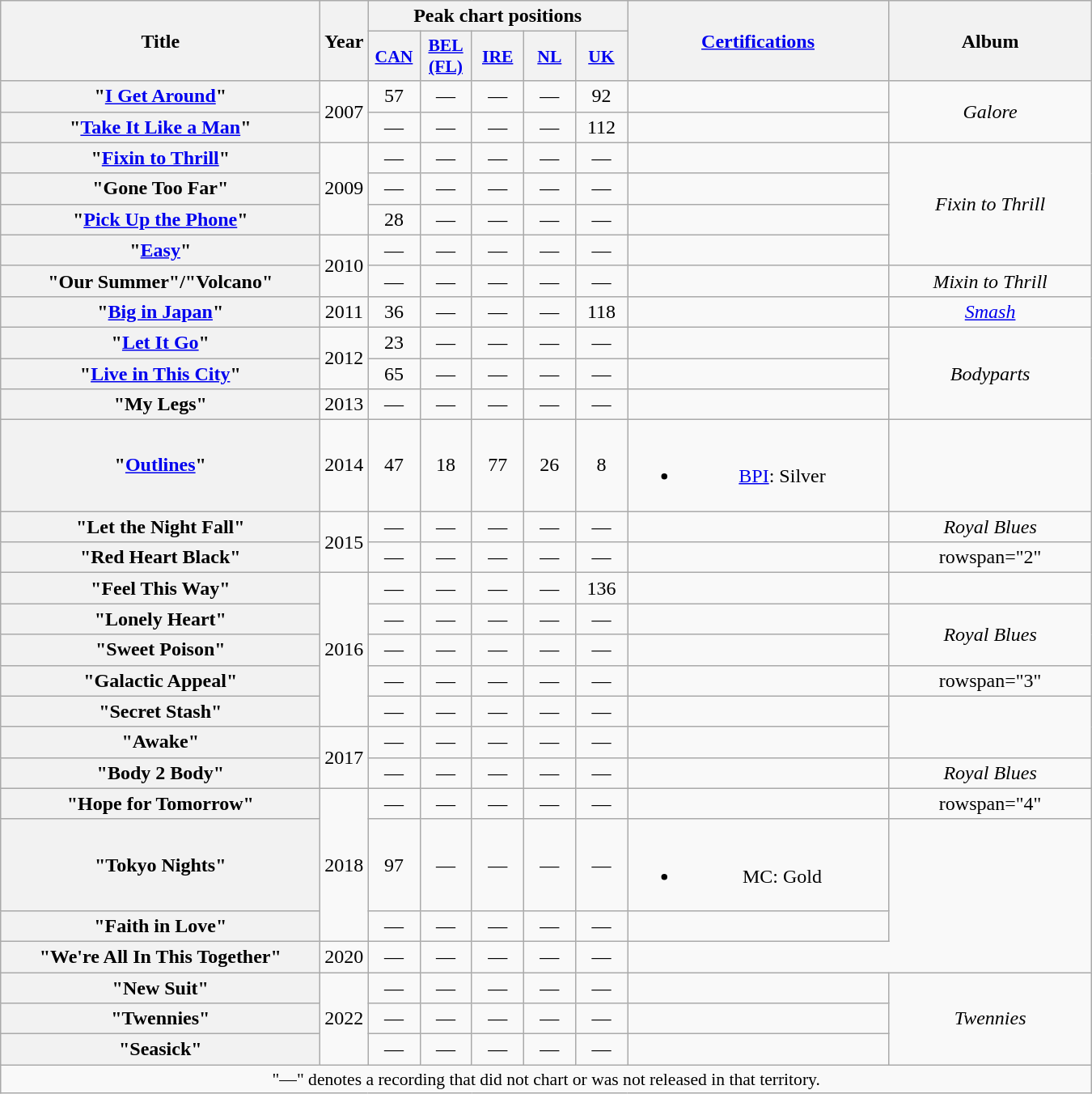<table class="wikitable plainrowheaders" style="text-align:center;">
<tr>
<th scope="col" rowspan="2" style="width:16em;">Title</th>
<th scope="col" rowspan="2" style="width:1em;">Year</th>
<th colspan="5" scope="col">Peak chart positions</th>
<th scope="col" rowspan="2" style="width:13em;"><a href='#'>Certifications</a></th>
<th scope="col" rowspan="2" style="width:10em;">Album</th>
</tr>
<tr>
<th scope="col" style="width:2.5em;font-size:90%;"><a href='#'>CAN</a><br></th>
<th scope="col" style="width:2.5em;font-size:90%;"><a href='#'>BEL (FL)</a><br></th>
<th scope="col" style="width:2.5em;font-size:90%;"><a href='#'>IRE</a><br></th>
<th scope="col" style="width:2.5em;font-size:90%;"><a href='#'>NL</a><br></th>
<th scope="col" style="width:2.5em;font-size:90%;"><a href='#'>UK</a><br></th>
</tr>
<tr>
<th scope="row">"<a href='#'>I Get Around</a>"</th>
<td rowspan="2">2007</td>
<td>57</td>
<td>—</td>
<td>—</td>
<td>—</td>
<td>92</td>
<td></td>
<td rowspan="2"><em>Galore</em></td>
</tr>
<tr>
<th scope="row">"<a href='#'>Take It Like a Man</a>"</th>
<td>—</td>
<td>—</td>
<td>—</td>
<td>—</td>
<td>112</td>
<td></td>
</tr>
<tr>
<th scope="row">"<a href='#'>Fixin to Thrill</a>"</th>
<td rowspan="3">2009</td>
<td>—</td>
<td>—</td>
<td>—</td>
<td>—</td>
<td>—</td>
<td></td>
<td rowspan="4"><em>Fixin to Thrill</em></td>
</tr>
<tr>
<th scope="row">"Gone Too Far"</th>
<td>—</td>
<td>—</td>
<td>—</td>
<td>—</td>
<td>—</td>
<td></td>
</tr>
<tr>
<th scope="row">"<a href='#'>Pick Up the Phone</a>"</th>
<td>28</td>
<td>—</td>
<td>—</td>
<td>—</td>
<td>—</td>
<td></td>
</tr>
<tr>
<th scope="row">"<a href='#'>Easy</a>"</th>
<td rowspan="2">2010</td>
<td>—</td>
<td>—</td>
<td>—</td>
<td>—</td>
<td>—</td>
<td></td>
</tr>
<tr>
<th scope="row">"Our Summer"/"Volcano"</th>
<td>—</td>
<td>—</td>
<td>—</td>
<td>—</td>
<td>—</td>
<td></td>
<td><em>Mixin to Thrill</em></td>
</tr>
<tr>
<th scope="row">"<a href='#'>Big in Japan</a>"<br></th>
<td>2011</td>
<td>36</td>
<td>—</td>
<td>—</td>
<td>—</td>
<td>118</td>
<td></td>
<td><em><a href='#'>Smash</a></em></td>
</tr>
<tr>
<th scope="row">"<a href='#'>Let It Go</a>"</th>
<td rowspan="2">2012</td>
<td>23</td>
<td>—</td>
<td>—</td>
<td>—</td>
<td>—</td>
<td></td>
<td rowspan="3"><em>Bodyparts</em></td>
</tr>
<tr>
<th scope="row">"<a href='#'>Live in This City</a>"</th>
<td>65</td>
<td>—</td>
<td>—</td>
<td>—</td>
<td>—</td>
<td></td>
</tr>
<tr>
<th scope="row">"My Legs"</th>
<td>2013</td>
<td>—</td>
<td>—</td>
<td>—</td>
<td>—</td>
<td>—</td>
<td></td>
</tr>
<tr>
<th scope="row">"<a href='#'>Outlines</a>"<br></th>
<td>2014</td>
<td>47</td>
<td>18</td>
<td>77</td>
<td>26</td>
<td>8</td>
<td><br><ul><li><a href='#'>BPI</a>: Silver</li></ul></td>
<td></td>
</tr>
<tr>
<th scope="row">"Let the Night Fall"</th>
<td rowspan="2">2015</td>
<td>—</td>
<td>—</td>
<td>—</td>
<td>—</td>
<td>—</td>
<td></td>
<td><em>Royal Blues</em></td>
</tr>
<tr>
<th scope="row">"Red Heart Black"<br></th>
<td>—</td>
<td>—</td>
<td>—</td>
<td>—</td>
<td>—</td>
<td></td>
<td>rowspan="2" </td>
</tr>
<tr>
<th scope="row">"Feel This Way"<br></th>
<td rowspan="5">2016</td>
<td>—</td>
<td>—</td>
<td>—</td>
<td>—</td>
<td>136</td>
<td></td>
</tr>
<tr>
<th scope="row">"Lonely Heart"</th>
<td>—</td>
<td>—</td>
<td>—</td>
<td>—</td>
<td>—</td>
<td></td>
<td rowspan="2"><em>Royal Blues</em></td>
</tr>
<tr>
<th scope="row">"Sweet Poison"<br></th>
<td>—</td>
<td>—</td>
<td>—</td>
<td>—</td>
<td>—</td>
<td></td>
</tr>
<tr>
<th scope="row">"Galactic Appeal"<br></th>
<td>—</td>
<td>—</td>
<td>—</td>
<td>—</td>
<td>—</td>
<td></td>
<td>rowspan="3" </td>
</tr>
<tr>
<th scope="row">"Secret Stash"<br></th>
<td>—</td>
<td>—</td>
<td>—</td>
<td>—</td>
<td>—</td>
<td></td>
</tr>
<tr>
<th scope="row">"Awake"<br></th>
<td rowspan="2">2017</td>
<td>—</td>
<td>—</td>
<td>—</td>
<td>—</td>
<td>—</td>
<td></td>
</tr>
<tr>
<th scope="row">"Body 2 Body"</th>
<td>—</td>
<td>—</td>
<td>—</td>
<td>—</td>
<td>—</td>
<td></td>
<td><em>Royal Blues</em></td>
</tr>
<tr>
<th scope="row">"Hope for Tomorrow"<br></th>
<td rowspan="3">2018</td>
<td>—</td>
<td>—</td>
<td>—</td>
<td>—</td>
<td>—</td>
<td></td>
<td>rowspan="4" </td>
</tr>
<tr>
<th scope="row">"Tokyo Nights"<br></th>
<td>97</td>
<td>—</td>
<td>—</td>
<td>—</td>
<td>—</td>
<td><br><ul><li>MC: Gold</li></ul></td>
</tr>
<tr>
<th scope="row">"Faith in Love"<br></th>
<td>—</td>
<td>—</td>
<td>—</td>
<td>—</td>
<td>—</td>
<td></td>
</tr>
<tr>
<th scope="row">"We're All In This Together"</th>
<td>2020</td>
<td>—</td>
<td>—</td>
<td>—</td>
<td>—</td>
<td>—</td>
</tr>
<tr>
<th scope="row">"New Suit"</th>
<td rowspan="3">2022</td>
<td>—</td>
<td>—</td>
<td>—</td>
<td>—</td>
<td>—</td>
<td></td>
<td rowspan="3"><em>Twennies</em></td>
</tr>
<tr>
<th scope="row">"Twennies"</th>
<td>—</td>
<td>—</td>
<td>—</td>
<td>—</td>
<td>—</td>
<td></td>
</tr>
<tr>
<th scope="row">"Seasick"</th>
<td>—</td>
<td>—</td>
<td>—</td>
<td>—</td>
<td>—</td>
<td></td>
</tr>
<tr>
<td colspan="9" style="font-size:90%">"—" denotes a recording that did not chart or was not released in that territory.</td>
</tr>
</table>
